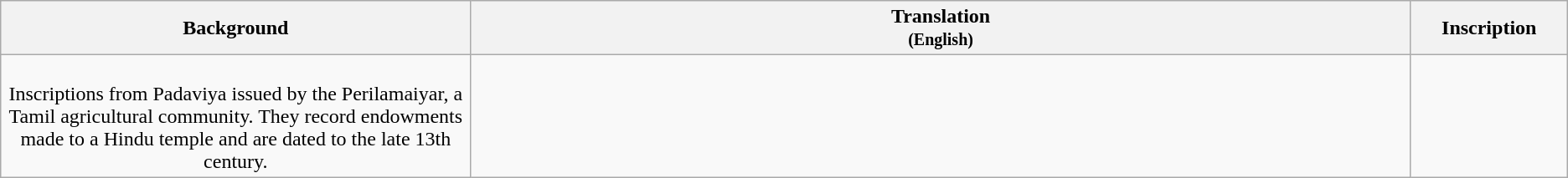<table class="wikitable centre">
<tr>
<th scope="col" align=left>Background<br></th>
<th>Translation<br><small>(English)</small></th>
<th>Inscription<br></th>
</tr>
<tr>
<td align=center width="30%"><br>Inscriptions from Padaviya issued by the Perilamaiyar, a Tamil agricultural community. They record endowments made to a Hindu temple and are dated to the late 13th century.</td>
<td align=left><br></td>
<td align=center width="10%"><br></td>
</tr>
</table>
